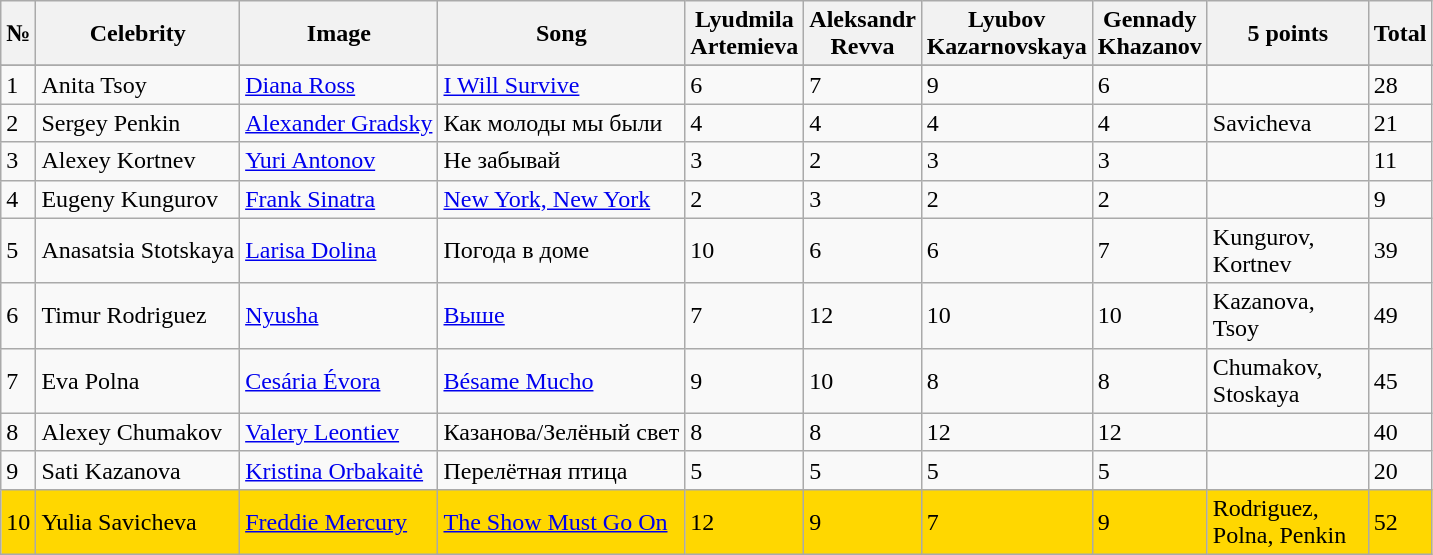<table class="wikitable sortable">
<tr>
<th>№</th>
<th>Celebrity</th>
<th>Image</th>
<th>Song</th>
<th width=20>Lyudmila Artemieva</th>
<th width=20>Aleksandr Revva</th>
<th width=20>Lyubov Kazarnovskaya</th>
<th width=20>Gennady Khazanov</th>
<th width=100>5 points</th>
<th>Total</th>
</tr>
<tr>
</tr>
<tr>
<td>1</td>
<td>Anita Tsoy</td>
<td><a href='#'>Diana Ross</a></td>
<td><a href='#'>I Will Survive</a></td>
<td>6</td>
<td>7</td>
<td>9</td>
<td>6</td>
<td></td>
<td>28</td>
</tr>
<tr>
<td>2</td>
<td>Sergey Penkin</td>
<td><a href='#'>Alexander Gradsky</a></td>
<td>Как молоды мы были</td>
<td>4</td>
<td>4</td>
<td>4</td>
<td>4</td>
<td>Savicheva</td>
<td>21</td>
</tr>
<tr>
<td>3</td>
<td>Alexey Kortnev</td>
<td><a href='#'>Yuri Antonov</a></td>
<td>Не забывай</td>
<td>3</td>
<td>2</td>
<td>3</td>
<td>3</td>
<td></td>
<td>11</td>
</tr>
<tr>
<td>4</td>
<td>Eugeny Kungurov</td>
<td><a href='#'>Frank Sinatra</a></td>
<td><a href='#'>New York, New York</a></td>
<td>2</td>
<td>3</td>
<td>2</td>
<td>2</td>
<td></td>
<td>9</td>
</tr>
<tr>
<td>5</td>
<td>Anasatsia Stotskaya</td>
<td><a href='#'>Larisa Dolina</a></td>
<td>Погода в доме</td>
<td>10</td>
<td>6</td>
<td>6</td>
<td>7</td>
<td>Kungurov, Kortnev</td>
<td>39</td>
</tr>
<tr>
<td>6</td>
<td>Timur Rodriguez</td>
<td><a href='#'>Nyusha</a></td>
<td><a href='#'>Выше</a></td>
<td>7</td>
<td>12</td>
<td>10</td>
<td>10</td>
<td>Kazanova, Tsoy</td>
<td>49</td>
</tr>
<tr>
<td>7</td>
<td>Eva Polna</td>
<td><a href='#'>Cesária Évora</a></td>
<td><a href='#'>Bésame Mucho</a></td>
<td>9</td>
<td>10</td>
<td>8</td>
<td>8</td>
<td>Chumakov, Stoskaya</td>
<td>45</td>
</tr>
<tr>
<td>8</td>
<td>Alexey Chumakov</td>
<td><a href='#'>Valery Leontiev</a></td>
<td>Казанова/Зелёный свет</td>
<td>8</td>
<td>8</td>
<td>12</td>
<td>12</td>
<td></td>
<td>40</td>
</tr>
<tr>
<td>9</td>
<td>Sati Kazanova</td>
<td><a href='#'>Kristina Orbakaitė</a></td>
<td>Перелётная птица</td>
<td>5</td>
<td>5</td>
<td>5</td>
<td>5</td>
<td></td>
<td>20</td>
</tr>
<tr style="background: gold">
<td>10</td>
<td>Yulia Savicheva</td>
<td><a href='#'>Freddie Mercury</a></td>
<td><a href='#'>The Show Must Go On</a></td>
<td>12</td>
<td>9</td>
<td>7</td>
<td>9</td>
<td>Rodriguez, Polna, Penkin</td>
<td>52</td>
</tr>
</table>
